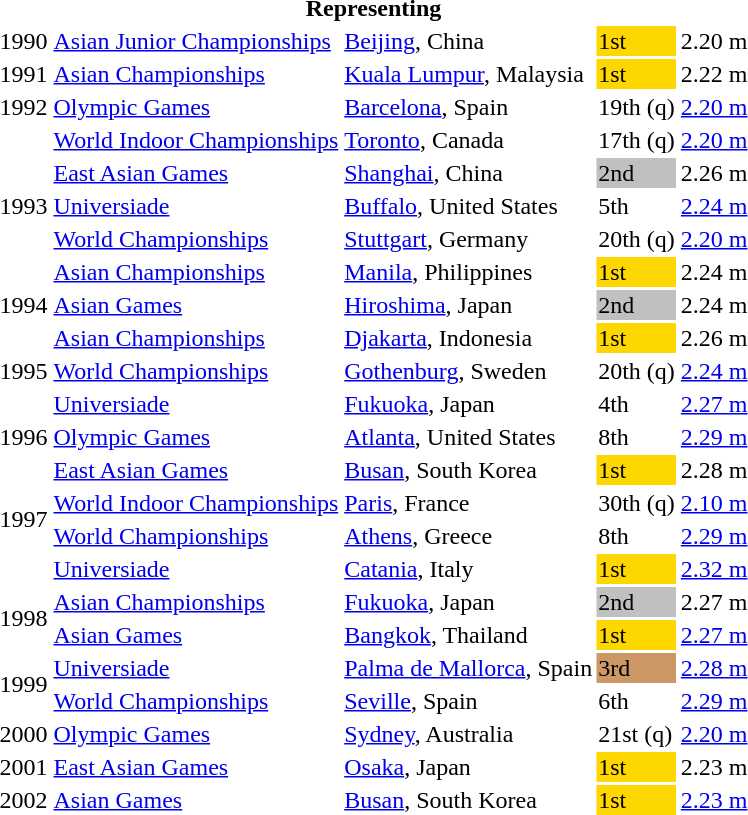<table>
<tr>
<th colspan="5">Representing </th>
</tr>
<tr>
<td>1990</td>
<td><a href='#'>Asian Junior Championships</a></td>
<td><a href='#'>Beijing</a>, China</td>
<td bgcolor="gold">1st</td>
<td>2.20 m</td>
</tr>
<tr>
<td>1991</td>
<td><a href='#'>Asian Championships</a></td>
<td><a href='#'>Kuala Lumpur</a>, Malaysia</td>
<td bgcolor="gold">1st</td>
<td>2.22 m</td>
</tr>
<tr>
<td>1992</td>
<td><a href='#'>Olympic Games</a></td>
<td><a href='#'>Barcelona</a>, Spain</td>
<td>19th (q)</td>
<td><a href='#'>2.20 m</a></td>
</tr>
<tr>
<td rowspan=5>1993</td>
<td><a href='#'>World Indoor Championships</a></td>
<td><a href='#'>Toronto</a>, Canada</td>
<td>17th (q)</td>
<td><a href='#'>2.20 m</a></td>
</tr>
<tr>
<td><a href='#'>East Asian Games</a></td>
<td><a href='#'>Shanghai</a>, China</td>
<td bgcolor="silver">2nd</td>
<td>2.26 m</td>
</tr>
<tr>
<td><a href='#'>Universiade</a></td>
<td><a href='#'>Buffalo</a>, United States</td>
<td>5th</td>
<td><a href='#'>2.24 m</a></td>
</tr>
<tr>
<td><a href='#'>World Championships</a></td>
<td><a href='#'>Stuttgart</a>, Germany</td>
<td>20th (q)</td>
<td><a href='#'>2.20 m</a></td>
</tr>
<tr>
<td><a href='#'>Asian Championships</a></td>
<td><a href='#'>Manila</a>, Philippines</td>
<td bgcolor="gold">1st</td>
<td>2.24 m</td>
</tr>
<tr>
<td>1994</td>
<td><a href='#'>Asian Games</a></td>
<td><a href='#'>Hiroshima</a>, Japan</td>
<td bgcolor="silver">2nd</td>
<td>2.24 m</td>
</tr>
<tr>
<td rowspan=3>1995</td>
<td><a href='#'>Asian Championships</a></td>
<td><a href='#'>Djakarta</a>, Indonesia</td>
<td bgcolor="gold">1st</td>
<td>2.26 m</td>
</tr>
<tr>
<td><a href='#'>World Championships</a></td>
<td><a href='#'>Gothenburg</a>, Sweden</td>
<td>20th (q)</td>
<td><a href='#'>2.24 m</a></td>
</tr>
<tr>
<td><a href='#'>Universiade</a></td>
<td><a href='#'>Fukuoka</a>, Japan</td>
<td>4th</td>
<td><a href='#'>2.27 m</a></td>
</tr>
<tr>
<td>1996</td>
<td><a href='#'>Olympic Games</a></td>
<td><a href='#'>Atlanta</a>, United States</td>
<td>8th</td>
<td><a href='#'>2.29 m</a></td>
</tr>
<tr>
<td rowspan=4>1997</td>
<td><a href='#'>East Asian Games</a></td>
<td><a href='#'>Busan</a>, South Korea</td>
<td bgcolor="gold">1st</td>
<td>2.28 m</td>
</tr>
<tr>
<td><a href='#'>World Indoor Championships</a></td>
<td><a href='#'>Paris</a>, France</td>
<td>30th (q)</td>
<td><a href='#'>2.10 m</a></td>
</tr>
<tr>
<td><a href='#'>World Championships</a></td>
<td><a href='#'>Athens</a>, Greece</td>
<td>8th</td>
<td><a href='#'>2.29 m</a></td>
</tr>
<tr>
<td><a href='#'>Universiade</a></td>
<td><a href='#'>Catania</a>, Italy</td>
<td bgcolor="gold">1st</td>
<td><a href='#'>2.32 m</a></td>
</tr>
<tr>
<td rowspan=2>1998</td>
<td><a href='#'>Asian Championships</a></td>
<td><a href='#'>Fukuoka</a>, Japan</td>
<td bgcolor="silver">2nd</td>
<td>2.27 m</td>
</tr>
<tr>
<td><a href='#'>Asian Games</a></td>
<td><a href='#'>Bangkok</a>, Thailand</td>
<td bgcolor="gold">1st</td>
<td><a href='#'>2.27 m</a></td>
</tr>
<tr>
<td rowspan=2>1999</td>
<td><a href='#'>Universiade</a></td>
<td><a href='#'>Palma de Mallorca</a>, Spain</td>
<td bgcolor="CC9966">3rd</td>
<td><a href='#'>2.28 m</a></td>
</tr>
<tr>
<td><a href='#'>World Championships</a></td>
<td><a href='#'>Seville</a>, Spain</td>
<td>6th</td>
<td><a href='#'>2.29 m</a></td>
</tr>
<tr>
<td>2000</td>
<td><a href='#'>Olympic Games</a></td>
<td><a href='#'>Sydney</a>, Australia</td>
<td>21st (q)</td>
<td><a href='#'>2.20 m</a></td>
</tr>
<tr>
<td>2001</td>
<td><a href='#'>East Asian Games</a></td>
<td><a href='#'>Osaka</a>, Japan</td>
<td bgcolor="gold">1st</td>
<td>2.23 m</td>
</tr>
<tr>
<td>2002</td>
<td><a href='#'>Asian Games</a></td>
<td><a href='#'>Busan</a>, South Korea</td>
<td bgcolor="gold">1st</td>
<td><a href='#'>2.23 m</a></td>
</tr>
</table>
